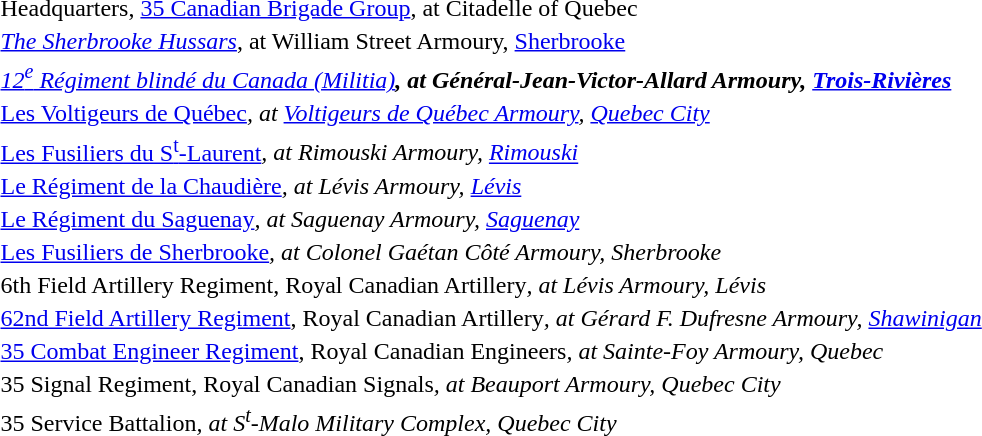<table style="vertical-align:top">
<tr>
<td style="vertical-align:top;line-height: 5px"></td>
<td>Headquarters, <a href='#'>35 Canadian Brigade Group</a>, at Citadelle of Quebec</td>
</tr>
<tr>
<td style="vertical-align:top;line-height: 5px"></td>
<td><em><a href='#'>The Sherbrooke Hussars</a></em>, at William Street Armoury, <a href='#'>Sherbrooke</a></td>
</tr>
<tr>
<td style="vertical-align:top;line-height: 5px"></td>
<td><em><a href='#'>12<sup>e</sup> Régiment blindé du Canada (Militia)</a><strong>, at Général-Jean-Victor-Allard Armoury, <a href='#'>Trois-Rivières</a></td>
</tr>
<tr>
<td style="vertical-align:top;line-height: 5px"></td>
<td></em><a href='#'>Les Voltigeurs de Québec</a><em>, at <a href='#'>Voltigeurs de Québec Armoury</a>, <a href='#'>Quebec City</a></td>
</tr>
<tr>
<td style="vertical-align:top;line-height: 5px"></td>
<td></em><a href='#'>Les Fusiliers du S<sup>t</sup>-Laurent</a><em>, at Rimouski Armoury, <a href='#'>Rimouski</a></td>
</tr>
<tr>
<td style="vertical-align:top;line-height: 5px"></td>
<td></em><a href='#'>Le Régiment de la Chaudière</a><em>, at Lévis Armoury, <a href='#'>Lévis</a></td>
</tr>
<tr>
<td style="vertical-align:top;line-height: 5px"></td>
<td></em><a href='#'>Le Régiment du Saguenay</a><em>, at Saguenay Armoury, <a href='#'>Saguenay</a></td>
</tr>
<tr>
<td style="vertical-align:top;line-height: 5px"></td>
<td></em><a href='#'>Les Fusiliers de Sherbrooke</a><em>, at Colonel Gaétan Côté Armoury, Sherbrooke</td>
</tr>
<tr>
<td style="vertical-align:top;line-height: 5px"></td>
<td></em>6th Field Artillery Regiment, Royal Canadian Artillery<em>, at Lévis Armoury, Lévis</td>
</tr>
<tr>
<td style="vertical-align:top;line-height: 5px"></td>
<td></em><a href='#'>62nd Field Artillery Regiment</a>, Royal Canadian Artillery<em>, at Gérard F. Dufresne Armoury, <a href='#'>Shawinigan</a></td>
</tr>
<tr>
<td style="vertical-align:top;line-height: 5px"></td>
<td></em><a href='#'>35 Combat Engineer Regiment</a>, Royal Canadian Engineers<em>, at Sainte-Foy Armoury, Quebec</td>
</tr>
<tr>
<td style="vertical-align:top;line-height: 5px"></td>
<td></em>35 Signal Regiment, Royal Canadian Signals<em>, at Beauport Armoury, Quebec City</td>
</tr>
<tr>
<td style="vertical-align:top;line-height: 5px"></td>
<td></em>35 Service Battalion<em>, at S<sup>t</sup>-Malo Military Complex, Quebec City</td>
</tr>
</table>
